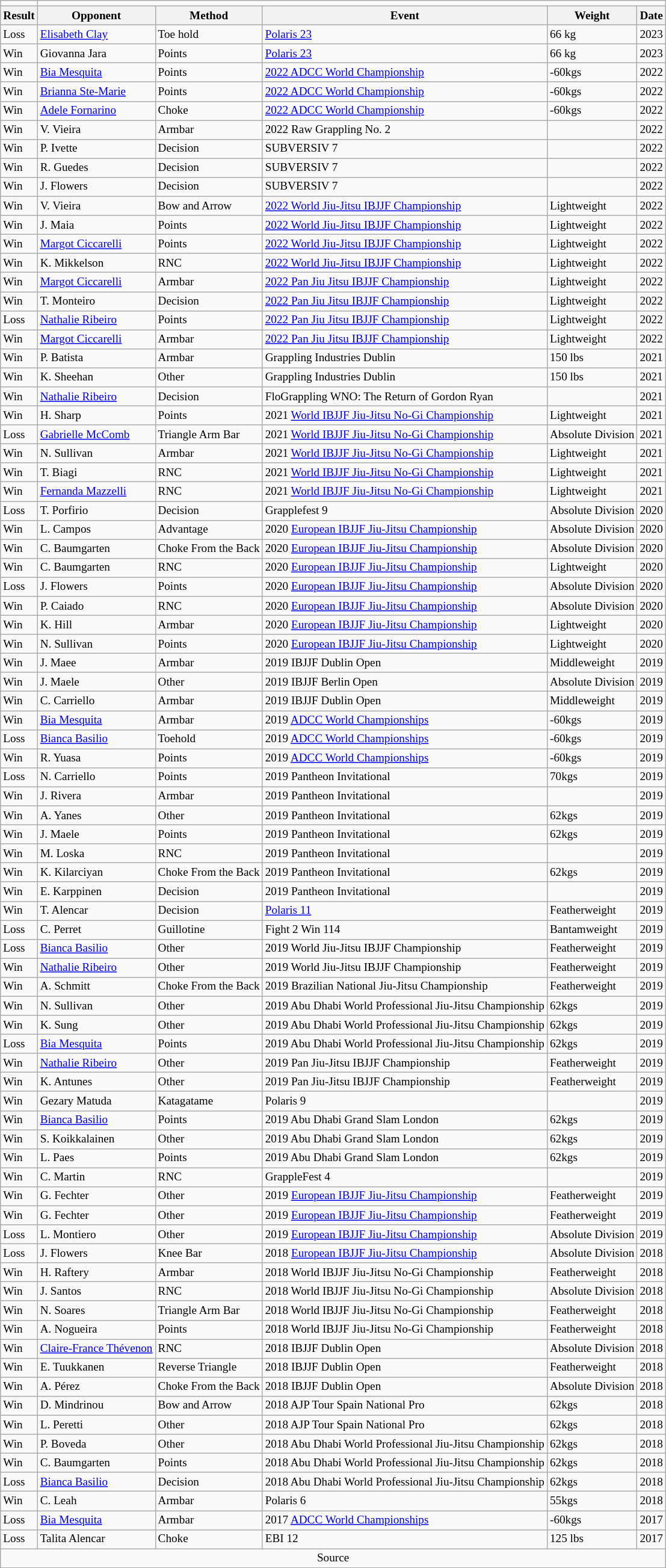<table | class="wikitable sortable wikitable collapsible autocollapse" style="font-size:80%; text-align:left;">
<tr>
<td></td>
</tr>
<tr>
<th>Result</th>
<th>Opponent</th>
<th>Method</th>
<th>Event</th>
<th>Weight</th>
<th>Date</th>
</tr>
<tr>
<td>Loss</td>
<td><a href='#'>Elisabeth Clay</a></td>
<td>Toe hold</td>
<td><a href='#'>Polaris 23</a></td>
<td>66 kg</td>
<td>2023</td>
</tr>
<tr>
<td>Win</td>
<td>Giovanna Jara</td>
<td>Points</td>
<td><a href='#'>Polaris 23</a></td>
<td>66 kg</td>
<td>2023</td>
</tr>
<tr>
<td>Win</td>
<td><a href='#'>Bia Mesquita</a></td>
<td>Points</td>
<td><a href='#'>2022 ADCC World Championship</a></td>
<td>-60kgs</td>
<td>2022</td>
</tr>
<tr>
<td>Win</td>
<td><a href='#'>Brianna Ste-Marie</a></td>
<td>Points</td>
<td><a href='#'>2022 ADCC World Championship</a></td>
<td>-60kgs</td>
<td>2022</td>
</tr>
<tr>
<td>Win</td>
<td><a href='#'>Adele Fornarino</a></td>
<td>Choke</td>
<td><a href='#'>2022 ADCC World Championship</a></td>
<td>-60kgs</td>
<td>2022</td>
</tr>
<tr>
<td>Win</td>
<td>V. Vieira</td>
<td>Armbar</td>
<td>2022 Raw Grappling No. 2</td>
<td></td>
<td>2022</td>
</tr>
<tr>
<td>Win</td>
<td>P. Ivette</td>
<td>Decision</td>
<td>SUBVERSIV 7</td>
<td></td>
<td>2022</td>
</tr>
<tr>
<td>Win</td>
<td>R. Guedes</td>
<td>Decision</td>
<td>SUBVERSIV 7</td>
<td></td>
<td>2022</td>
</tr>
<tr>
<td>Win</td>
<td>J. Flowers</td>
<td>Decision</td>
<td>SUBVERSIV 7</td>
<td></td>
<td>2022</td>
</tr>
<tr>
<td>Win</td>
<td>V. Vieira</td>
<td>Bow and Arrow</td>
<td><a href='#'>2022 World Jiu-Jitsu IBJJF Championship</a></td>
<td>Lightweight</td>
<td>2022</td>
</tr>
<tr>
<td>Win</td>
<td>J. Maia</td>
<td>Points</td>
<td><a href='#'>2022 World Jiu-Jitsu IBJJF Championship</a></td>
<td>Lightweight</td>
<td>2022</td>
</tr>
<tr>
<td>Win</td>
<td><a href='#'>Margot Ciccarelli</a></td>
<td>Points</td>
<td><a href='#'>2022 World Jiu-Jitsu IBJJF Championship</a></td>
<td>Lightweight</td>
<td>2022</td>
</tr>
<tr>
<td>Win</td>
<td>K. Mikkelson</td>
<td>RNC</td>
<td><a href='#'>2022 World Jiu-Jitsu IBJJF Championship</a></td>
<td>Lightweight</td>
<td>2022</td>
</tr>
<tr>
<td>Win</td>
<td><a href='#'>Margot Ciccarelli</a></td>
<td>Armbar</td>
<td><a href='#'>2022 Pan Jiu Jitsu IBJJF Championship</a></td>
<td>Lightweight</td>
<td>2022</td>
</tr>
<tr>
<td>Win</td>
<td>T. Monteiro</td>
<td>Decision</td>
<td><a href='#'>2022 Pan Jiu Jitsu IBJJF Championship</a></td>
<td>Lightweight</td>
<td>2022</td>
</tr>
<tr>
<td>Loss</td>
<td><a href='#'>Nathalie Ribeiro</a></td>
<td>Points</td>
<td><a href='#'>2022 Pan Jiu Jitsu IBJJF Championship</a></td>
<td>Lightweight</td>
<td>2022</td>
</tr>
<tr>
<td>Win</td>
<td><a href='#'>Margot Ciccarelli</a></td>
<td>Armbar</td>
<td><a href='#'>2022 Pan Jiu Jitsu IBJJF Championship</a></td>
<td>Lightweight</td>
<td>2022</td>
</tr>
<tr>
<td>Win</td>
<td>P. Batista</td>
<td>Armbar</td>
<td>Grappling Industries Dublin</td>
<td>150 lbs</td>
<td>2021</td>
</tr>
<tr>
<td>Win</td>
<td>K. Sheehan</td>
<td>Other</td>
<td>Grappling Industries Dublin</td>
<td>150 lbs</td>
<td>2021</td>
</tr>
<tr>
<td>Win</td>
<td><a href='#'>Nathalie Ribeiro</a></td>
<td>Decision</td>
<td>FloGrappling WNO: The Return of Gordon Ryan</td>
<td></td>
<td>2021</td>
</tr>
<tr>
<td>Win</td>
<td>H. Sharp</td>
<td>Points</td>
<td>2021 <a href='#'>World IBJJF Jiu-Jitsu No-Gi Championship</a></td>
<td>Lightweight</td>
<td>2021</td>
</tr>
<tr>
<td>Loss</td>
<td><a href='#'>Gabrielle McComb</a></td>
<td>Triangle Arm Bar</td>
<td>2021 <a href='#'>World IBJJF Jiu-Jitsu No-Gi Championship</a></td>
<td>Absolute Division</td>
<td>2021</td>
</tr>
<tr>
<td>Win</td>
<td>N. Sullivan</td>
<td>Armbar</td>
<td>2021 <a href='#'>World IBJJF Jiu-Jitsu No-Gi Championship</a></td>
<td>Lightweight</td>
<td>2021</td>
</tr>
<tr>
<td>Win</td>
<td>T. Biagi</td>
<td>RNC</td>
<td>2021 <a href='#'>World IBJJF Jiu-Jitsu No-Gi Championship</a></td>
<td>Lightweight</td>
<td>2021</td>
</tr>
<tr>
<td>Win</td>
<td><a href='#'>Fernanda Mazzelli</a></td>
<td>RNC</td>
<td>2021 <a href='#'>World IBJJF Jiu-Jitsu No-Gi Championship</a></td>
<td>Lightweight</td>
<td>2021</td>
</tr>
<tr>
<td>Loss</td>
<td>T. Porfirio</td>
<td>Decision</td>
<td>Grapplefest 9</td>
<td>Absolute Division</td>
<td>2020</td>
</tr>
<tr>
<td>Win</td>
<td>L. Campos</td>
<td>Advantage</td>
<td>2020 <a href='#'>European IBJJF Jiu-Jitsu Championship</a></td>
<td>Absolute Division</td>
<td>2020</td>
</tr>
<tr>
<td>Win</td>
<td>C. Baumgarten</td>
<td>Choke From the Back</td>
<td>2020 <a href='#'>European IBJJF Jiu-Jitsu Championship</a></td>
<td>Absolute Division</td>
<td>2020</td>
</tr>
<tr>
<td>Win</td>
<td>C. Baumgarten</td>
<td>RNC</td>
<td>2020 <a href='#'>European IBJJF Jiu-Jitsu Championship</a></td>
<td>Lightweight</td>
<td>2020</td>
</tr>
<tr>
<td>Loss</td>
<td>J. Flowers</td>
<td>Points</td>
<td>2020 <a href='#'>European IBJJF Jiu-Jitsu Championship</a></td>
<td>Absolute Division</td>
<td>2020</td>
</tr>
<tr>
<td>Win</td>
<td>P. Caiado</td>
<td>RNC</td>
<td>2020 <a href='#'>European IBJJF Jiu-Jitsu Championship</a></td>
<td>Absolute Division</td>
<td>2020</td>
</tr>
<tr>
<td>Win</td>
<td>K. Hill</td>
<td>Armbar</td>
<td>2020 <a href='#'>European IBJJF Jiu-Jitsu Championship</a></td>
<td>Lightweight</td>
<td>2020</td>
</tr>
<tr>
<td>Win</td>
<td>N. Sullivan</td>
<td>Points</td>
<td>2020 <a href='#'>European IBJJF Jiu-Jitsu Championship</a></td>
<td>Lightweight</td>
<td>2020</td>
</tr>
<tr>
<td>Win</td>
<td>J. Maee</td>
<td>Armbar</td>
<td>2019 IBJJF Dublin Open</td>
<td>Middleweight</td>
<td>2019</td>
</tr>
<tr>
<td>Win</td>
<td>J. Maele</td>
<td>Other</td>
<td>2019 IBJJF Berlin Open</td>
<td>Absolute Division</td>
<td>2019</td>
</tr>
<tr>
<td>Win</td>
<td>C. Carriello</td>
<td>Armbar</td>
<td>2019 IBJJF Dublin Open</td>
<td>Middleweight</td>
<td>2019</td>
</tr>
<tr>
<td>Win</td>
<td><a href='#'>Bia Mesquita</a></td>
<td>Armbar</td>
<td>2019 <a href='#'>ADCC World Championships</a></td>
<td>-60kgs</td>
<td>2019</td>
</tr>
<tr>
<td>Loss</td>
<td><a href='#'>Bianca Basilio</a></td>
<td>Toehold</td>
<td>2019 <a href='#'>ADCC World Championships</a></td>
<td>-60kgs</td>
<td>2019</td>
</tr>
<tr>
<td>Win</td>
<td>R. Yuasa</td>
<td>Points</td>
<td>2019 <a href='#'>ADCC World Championships</a></td>
<td>-60kgs</td>
<td>2019</td>
</tr>
<tr>
<td>Loss</td>
<td>N. Carriello</td>
<td>Points</td>
<td>2019 Pantheon Invitational</td>
<td>70kgs</td>
<td>2019</td>
</tr>
<tr>
<td>Win</td>
<td>J. Rivera</td>
<td>Armbar</td>
<td>2019 Pantheon Invitational</td>
<td></td>
<td>2019</td>
</tr>
<tr>
<td>Win</td>
<td>A. Yanes</td>
<td>Other</td>
<td>2019 Pantheon Invitational</td>
<td>62kgs</td>
<td>2019</td>
</tr>
<tr>
<td>Win</td>
<td>J. Maele</td>
<td>Points</td>
<td>2019 Pantheon Invitational</td>
<td>62kgs</td>
<td>2019</td>
</tr>
<tr>
<td>Win</td>
<td>M. Loska</td>
<td>RNC</td>
<td>2019 Pantheon Invitational</td>
<td></td>
<td>2019</td>
</tr>
<tr>
<td>Win</td>
<td>K. Kilarciyan</td>
<td>Choke From the Back</td>
<td>2019 Pantheon Invitational</td>
<td>62kgs</td>
<td>2019</td>
</tr>
<tr>
<td>Win</td>
<td>E. Karppinen</td>
<td>Decision</td>
<td>2019 Pantheon Invitational</td>
<td></td>
<td>2019</td>
</tr>
<tr>
<td>Win</td>
<td>T. Alencar</td>
<td>Decision</td>
<td><a href='#'>Polaris 11</a></td>
<td>Featherweight</td>
<td>2019</td>
</tr>
<tr>
<td>Loss</td>
<td>C. Perret</td>
<td>Guillotine</td>
<td>Fight 2 Win 114</td>
<td>Bantamweight</td>
<td>2019</td>
</tr>
<tr>
<td>Loss</td>
<td><a href='#'>Bianca Basilio</a></td>
<td>Other</td>
<td>2019 World Jiu-Jitsu IBJJF Championship</td>
<td>Featherweight</td>
<td>2019</td>
</tr>
<tr>
<td>Win</td>
<td><a href='#'>Nathalie Ribeiro</a></td>
<td>Other</td>
<td>2019 World Jiu-Jitsu IBJJF Championship</td>
<td>Featherweight</td>
<td>2019</td>
</tr>
<tr>
<td>Win</td>
<td>A. Schmitt</td>
<td>Choke From the Back</td>
<td>2019 Brazilian National Jiu-Jitsu Championship</td>
<td>Featherweight</td>
<td>2019</td>
</tr>
<tr>
<td>Win</td>
<td>N. Sullivan</td>
<td>Other</td>
<td>2019 Abu Dhabi World Professional Jiu-Jitsu Championship</td>
<td>62kgs</td>
<td>2019</td>
</tr>
<tr>
<td>Win</td>
<td>K. Sung</td>
<td>Other</td>
<td>2019 Abu Dhabi World Professional Jiu-Jitsu Championship</td>
<td>62kgs</td>
<td>2019</td>
</tr>
<tr>
<td>Loss</td>
<td><a href='#'>Bia Mesquita</a></td>
<td>Points</td>
<td>2019 Abu Dhabi World Professional Jiu-Jitsu Championship</td>
<td>62kgs</td>
<td>2019</td>
</tr>
<tr>
<td>Win</td>
<td><a href='#'>Nathalie Ribeiro</a></td>
<td>Other</td>
<td>2019 Pan Jiu-Jitsu IBJJF Championship</td>
<td>Featherweight</td>
<td>2019</td>
</tr>
<tr>
<td>Win</td>
<td>K. Antunes</td>
<td>Other</td>
<td>2019 Pan Jiu-Jitsu IBJJF Championship</td>
<td>Featherweight</td>
<td>2019</td>
</tr>
<tr>
<td>Win</td>
<td>Gezary Matuda</td>
<td>Katagatame</td>
<td>Polaris 9</td>
<td></td>
<td>2019</td>
</tr>
<tr>
<td>Win</td>
<td><a href='#'>Bianca Basilio</a></td>
<td>Points</td>
<td>2019 Abu Dhabi Grand Slam London</td>
<td>62kgs</td>
<td>2019</td>
</tr>
<tr>
<td>Win</td>
<td>S. Koikkalainen</td>
<td>Other</td>
<td>2019 Abu Dhabi Grand Slam London</td>
<td>62kgs</td>
<td>2019</td>
</tr>
<tr>
<td>Win</td>
<td>L. Paes</td>
<td>Points</td>
<td>2019 Abu Dhabi Grand Slam London</td>
<td>62kgs</td>
<td>2019</td>
</tr>
<tr>
<td>Win</td>
<td>C. Martin</td>
<td>RNC</td>
<td>GrappleFest 4</td>
<td></td>
<td>2019</td>
</tr>
<tr>
<td>Win</td>
<td>G. Fechter</td>
<td>Other</td>
<td>2019 <a href='#'>European IBJJF Jiu-Jitsu Championship</a></td>
<td>Featherweight</td>
<td>2019</td>
</tr>
<tr>
<td>Win</td>
<td>G. Fechter</td>
<td>Other</td>
<td>2019 <a href='#'>European IBJJF Jiu-Jitsu Championship</a></td>
<td>Featherweight</td>
<td>2019</td>
</tr>
<tr>
<td>Loss</td>
<td>L. Montiero</td>
<td>Other</td>
<td>2019 <a href='#'>European IBJJF Jiu-Jitsu Championship</a></td>
<td>Absolute Division</td>
<td>2019</td>
</tr>
<tr>
<td>Loss</td>
<td>J. Flowers</td>
<td>Knee Bar</td>
<td>2018 <a href='#'>European IBJJF Jiu-Jitsu Championship</a></td>
<td>Absolute Division</td>
<td>2018</td>
</tr>
<tr>
<td>Win</td>
<td>H. Raftery</td>
<td>Armbar</td>
<td>2018 World IBJJF Jiu-Jitsu No-Gi Championship</td>
<td>Featherweight</td>
<td>2018</td>
</tr>
<tr>
<td>Win</td>
<td>J. Santos</td>
<td>RNC</td>
<td>2018 World IBJJF Jiu-Jitsu No-Gi Championship</td>
<td>Absolute Division</td>
<td>2018</td>
</tr>
<tr>
<td>Win</td>
<td>N. Soares</td>
<td>Triangle Arm Bar</td>
<td>2018 World IBJJF Jiu-Jitsu No-Gi Championship</td>
<td>Featherweight</td>
<td>2018</td>
</tr>
<tr>
<td>Win</td>
<td>A. Nogueira</td>
<td>Points</td>
<td>2018 World IBJJF Jiu-Jitsu No-Gi Championship</td>
<td>Featherweight</td>
<td>2018</td>
</tr>
<tr>
<td>Win</td>
<td><a href='#'>Claire-France Thévenon</a></td>
<td>RNC</td>
<td>2018 IBJJF Dublin Open</td>
<td>Absolute Division</td>
<td>2018</td>
</tr>
<tr>
<td>Win</td>
<td>E. Tuukkanen</td>
<td>Reverse Triangle</td>
<td>2018 IBJJF Dublin Open</td>
<td>Featherweight</td>
<td>2018</td>
</tr>
<tr>
<td>Win</td>
<td>A. Pérez</td>
<td>Choke From the Back</td>
<td>2018 IBJJF Dublin Open</td>
<td>Absolute Division</td>
<td>2018</td>
</tr>
<tr>
<td>Win</td>
<td>D. Mindrinou</td>
<td>Bow and Arrow</td>
<td>2018 AJP Tour Spain National Pro</td>
<td>62kgs</td>
<td>2018</td>
</tr>
<tr>
<td>Win</td>
<td>L. Peretti</td>
<td>Other</td>
<td>2018 AJP Tour Spain National Pro</td>
<td>62kgs</td>
<td>2018</td>
</tr>
<tr>
<td>Win</td>
<td>P. Boveda</td>
<td>Other</td>
<td>2018 Abu Dhabi World Professional Jiu-Jitsu Championship</td>
<td>62kgs</td>
<td>2018</td>
</tr>
<tr>
<td>Win</td>
<td>C. Baumgarten</td>
<td>Points</td>
<td>2018 Abu Dhabi World Professional Jiu-Jitsu Championship</td>
<td>62kgs</td>
<td>2018</td>
</tr>
<tr>
<td>Loss</td>
<td><a href='#'>Bianca Basilio</a></td>
<td>Decision</td>
<td>2018 Abu Dhabi World Professional Jiu-Jitsu Championship</td>
<td>62kgs</td>
<td>2018</td>
</tr>
<tr>
<td>Win</td>
<td>C. Leah</td>
<td>Armbar</td>
<td>Polaris 6</td>
<td>55kgs</td>
<td>2018</td>
</tr>
<tr>
<td>Loss</td>
<td><a href='#'>Bia Mesquita</a></td>
<td>Armbar</td>
<td>2017 <a href='#'>ADCC World Championships</a></td>
<td>-60kgs</td>
<td>2017</td>
</tr>
<tr>
<td>Loss</td>
<td>Talita Alencar</td>
<td>Choke</td>
<td>EBI 12</td>
<td>125 lbs</td>
<td>2017</td>
</tr>
<tr>
<td colspan=8 style="text-align:center;">Source</td>
</tr>
<tr>
</tr>
</table>
